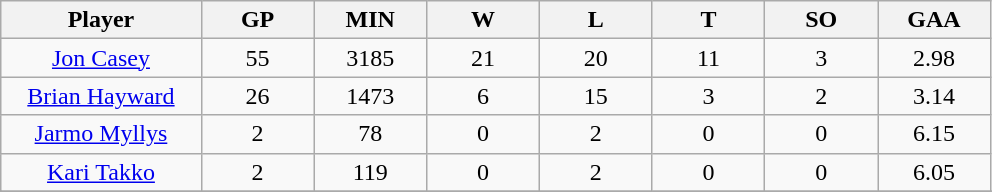<table class="wikitable sortable">
<tr>
<th bgcolor="#DDDDFF" width="16%">Player</th>
<th bgcolor="#DDDDFF" width="9%">GP</th>
<th bgcolor="#DDDDFF" width="9%">MIN</th>
<th bgcolor="#DDDDFF" width="9%">W</th>
<th bgcolor="#DDDDFF" width="9%">L</th>
<th bgcolor="#DDDDFF" width="9%">T</th>
<th bgcolor="#DDDDFF" width="9%">SO</th>
<th bgcolor="#DDDDFF" width="9%">GAA</th>
</tr>
<tr align="center">
<td><a href='#'>Jon Casey</a></td>
<td>55</td>
<td>3185</td>
<td>21</td>
<td>20</td>
<td>11</td>
<td>3</td>
<td>2.98</td>
</tr>
<tr align="center">
<td><a href='#'>Brian Hayward</a></td>
<td>26</td>
<td>1473</td>
<td>6</td>
<td>15</td>
<td>3</td>
<td>2</td>
<td>3.14</td>
</tr>
<tr align="center">
<td><a href='#'>Jarmo Myllys</a></td>
<td>2</td>
<td>78</td>
<td>0</td>
<td>2</td>
<td>0</td>
<td>0</td>
<td>6.15</td>
</tr>
<tr align="center">
<td><a href='#'>Kari Takko</a></td>
<td>2</td>
<td>119</td>
<td>0</td>
<td>2</td>
<td>0</td>
<td>0</td>
<td>6.05</td>
</tr>
<tr align="center">
</tr>
<tr>
</tr>
</table>
